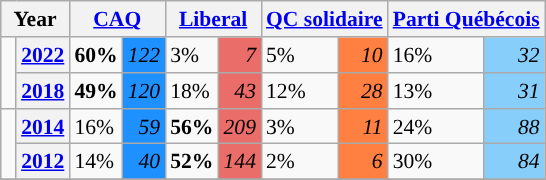<table class="wikitable" style="float:right; width:400; font-size:90%; margin-left:1em;">
<tr>
<th colspan="2" scope="col">Year</th>
<th colspan="2" scope="col"><a href='#'>CAQ</a></th>
<th colspan="2" scope="col"><a href='#'>Liberal</a></th>
<th colspan="2" scope="col"><a href='#'>QC solidaire</a></th>
<th colspan="2" scope="col"><a href='#'>Parti Québécois</a></th>
</tr>
<tr>
<td rowspan="2" style="width: 0.25em; background-color: "></td>
<th><a href='#'>2022</a></th>
<td><strong>60%</strong></td>
<td style="text-align:right; background:#1E90FF;"><em>122</em></td>
<td>3%</td>
<td style="text-align:right; background:#EA6D6A;"><em>7</em></td>
<td>5%</td>
<td style="text-align:right; background:#FF8040;"><em>10</em></td>
<td>16%</td>
<td style="text-align:right; background:#87CEFA;"><em>32</em></td>
</tr>
<tr>
<th><a href='#'>2018</a></th>
<td><strong>49%</strong></td>
<td style="text-align:right; background:#1E90FF;"><em>120</em></td>
<td>18%</td>
<td style="text-align:right; background:#EA6D6A;"><em>43</em></td>
<td>12%</td>
<td style="text-align:right; background:#FF8040;"><em>28</em></td>
<td>13%</td>
<td style="text-align:right; background:#87CEFA;"><em>31</em></td>
</tr>
<tr>
<td rowspan="2" style="width: 0.25em; background-color: "></td>
<th><a href='#'>2014</a></th>
<td>16%</td>
<td style="text-align:right; background:#1E90FF;"><em>59</em></td>
<td><strong>56%</strong></td>
<td style="text-align:right; background:#EA6D6A;"><em>209</em></td>
<td>3%</td>
<td style="text-align:right; background:#FF8040;"><em>11</em></td>
<td>24%</td>
<td style="text-align:right; background:#87CEFA;"><em>88</em></td>
</tr>
<tr>
<th><a href='#'>2012</a></th>
<td>14%</td>
<td style="text-align:right; background:#1E90FF;"><em>40</em></td>
<td><strong>52%</strong></td>
<td style="text-align:right; background:#EA6D6A;"><em>144</em></td>
<td>2%</td>
<td style="text-align:right; background:#FF8040;"><em>6</em></td>
<td>30%</td>
<td style="text-align:right; background:#87CEFA;"><em>84</em></td>
</tr>
<tr>
</tr>
</table>
